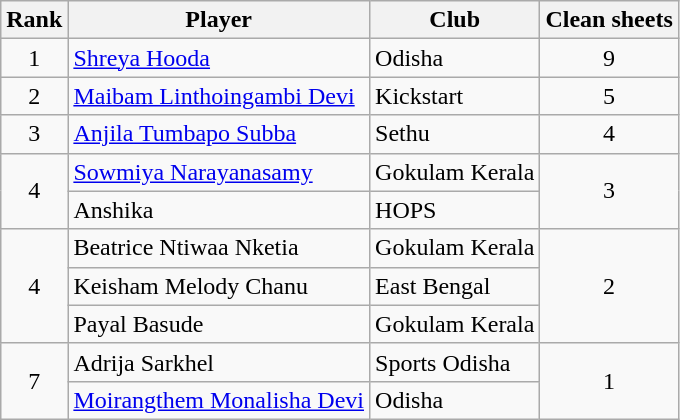<table class="wikitable" style="text-align:"center">
<tr>
<th>Rank</th>
<th>Player</th>
<th>Club</th>
<th>Clean sheets</th>
</tr>
<tr>
<td rowspan="1" align="center">1</td>
<td align="left"> <a href='#'>Shreya Hooda</a></td>
<td align="left">Odisha</td>
<td rowspan="1" align="center">9</td>
</tr>
<tr>
<td rowspan="1" align="center">2</td>
<td align="left"> <a href='#'>Maibam Linthoingambi Devi</a></td>
<td align="left">Kickstart</td>
<td rowspan="1" align="center">5</td>
</tr>
<tr>
<td rowspan="1" align="center">3</td>
<td align="left"> <a href='#'>Anjila Tumbapo Subba</a></td>
<td align="left">Sethu</td>
<td rowspan="1" align="center">4</td>
</tr>
<tr>
<td rowspan="2" align="center">4</td>
<td align="left"> <a href='#'>Sowmiya Narayanasamy</a></td>
<td align="left">Gokulam Kerala</td>
<td rowspan="2" align="center">3</td>
</tr>
<tr>
<td align="left"> Anshika</td>
<td align="left">HOPS</td>
</tr>
<tr>
<td rowspan="3" align="center">4</td>
<td align="left"> Beatrice Ntiwaa Nketia</td>
<td align="left">Gokulam Kerala</td>
<td rowspan="3" align="center">2</td>
</tr>
<tr>
<td align="left"> Keisham Melody Chanu</td>
<td align="left">East Bengal</td>
</tr>
<tr>
<td align="left"> Payal Basude</td>
<td align="left">Gokulam Kerala</td>
</tr>
<tr>
<td rowspan="2" align="center">7</td>
<td align="left"> Adrija Sarkhel</td>
<td align="left">Sports Odisha</td>
<td rowspan="2" align="center">1</td>
</tr>
<tr>
<td align="left"> <a href='#'>Moirangthem Monalisha Devi</a></td>
<td align="left">Odisha</td>
</tr>
</table>
